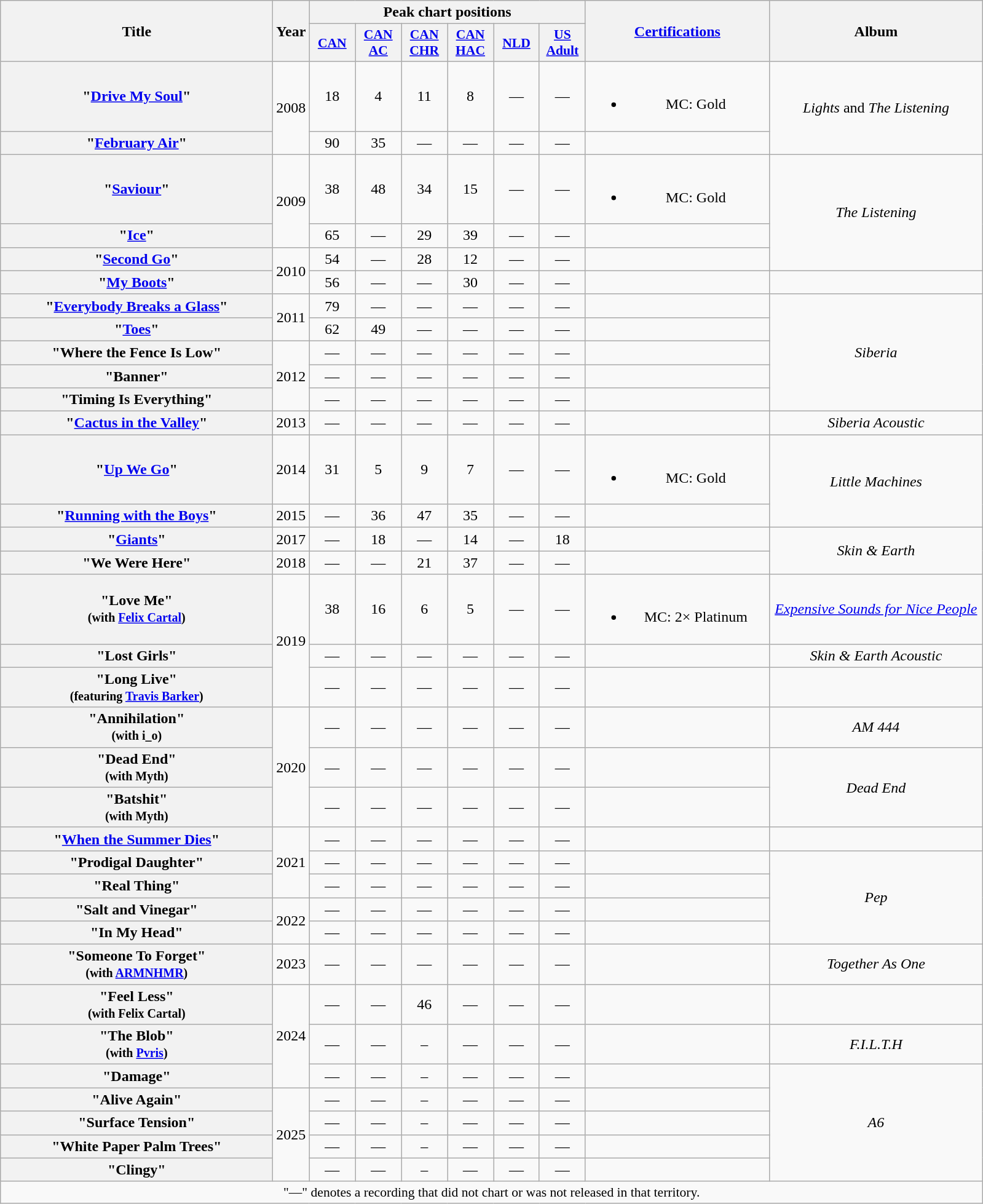<table class="wikitable plainrowheaders" style="text-align:center;">
<tr>
<th scope="col" rowspan="2" style="width:18em;">Title</th>
<th scope="col" rowspan="2">Year</th>
<th scope="col" colspan="6">Peak chart positions</th>
<th scope="col" rowspan="2" style="width:12em;"><a href='#'>Certifications</a></th>
<th scope="col" rowspan="2" style="width:14em;">Album</th>
</tr>
<tr>
<th scope="col" style="width:3em;font-size:90%;"><a href='#'>CAN</a><br></th>
<th scope="col" style="width:3em;font-size:90%;"><a href='#'>CAN AC</a><br></th>
<th scope="col" style="width:3em;font-size:90%;"><a href='#'>CAN CHR</a><br></th>
<th scope="col" style="width:3em;font-size:90%;"><a href='#'>CAN HAC</a><br></th>
<th scope="col" style="width:3em;font-size:90%;"><a href='#'>NLD</a><br></th>
<th scope="col" style="width:3em;font-size:90%;"><a href='#'>US<br>Adult</a><br></th>
</tr>
<tr>
<th scope="row">"<a href='#'>Drive My Soul</a>"</th>
<td rowspan="2">2008</td>
<td>18</td>
<td>4</td>
<td>11</td>
<td>8</td>
<td>—</td>
<td>—</td>
<td><br><ul><li>MC: Gold</li></ul></td>
<td rowspan="2"><em>Lights</em> and <em>The Listening</em></td>
</tr>
<tr>
<th scope="row">"<a href='#'>February Air</a>"</th>
<td>90</td>
<td>35</td>
<td>—</td>
<td>—</td>
<td>—</td>
<td>—</td>
<td></td>
</tr>
<tr>
<th scope="row">"<a href='#'>Saviour</a>"</th>
<td rowspan="2">2009</td>
<td>38</td>
<td>48</td>
<td>34</td>
<td>15</td>
<td>—</td>
<td>—</td>
<td><br><ul><li>MC: Gold</li></ul></td>
<td rowspan="3"><em>The Listening</em></td>
</tr>
<tr>
<th scope="row">"<a href='#'>Ice</a>"</th>
<td>65</td>
<td>—</td>
<td>29</td>
<td>39</td>
<td>—</td>
<td>—</td>
<td></td>
</tr>
<tr>
<th scope="row">"<a href='#'>Second Go</a>"</th>
<td rowspan="2">2010</td>
<td>54</td>
<td>—</td>
<td>28</td>
<td>12</td>
<td>—</td>
<td>—</td>
<td></td>
</tr>
<tr>
<th scope="row">"<a href='#'>My Boots</a>"</th>
<td>56</td>
<td>—</td>
<td>—</td>
<td>30</td>
<td>—</td>
<td>—</td>
<td></td>
<td></td>
</tr>
<tr>
<th scope="row">"<a href='#'>Everybody Breaks a Glass</a>"<br></th>
<td rowspan="2">2011</td>
<td>79</td>
<td>—</td>
<td>—</td>
<td>—</td>
<td>—</td>
<td>—</td>
<td></td>
<td rowspan="5"><em>Siberia</em></td>
</tr>
<tr>
<th scope="row">"<a href='#'>Toes</a>"</th>
<td>62</td>
<td>49</td>
<td>—</td>
<td>—</td>
<td>—</td>
<td>—</td>
<td></td>
</tr>
<tr>
<th scope="row">"Where the Fence Is Low"</th>
<td rowspan=3>2012</td>
<td>—</td>
<td>—</td>
<td>—</td>
<td>—</td>
<td>—</td>
<td>—</td>
<td></td>
</tr>
<tr>
<th scope="row">"Banner"</th>
<td>—</td>
<td>—</td>
<td>—</td>
<td>—</td>
<td>—</td>
<td>—</td>
<td></td>
</tr>
<tr>
<th scope="row">"Timing Is Everything"</th>
<td>—</td>
<td>—</td>
<td>—</td>
<td>—</td>
<td>—</td>
<td>—</td>
<td></td>
</tr>
<tr>
<th scope="row">"<a href='#'>Cactus in the Valley</a>" <br></th>
<td>2013</td>
<td>—</td>
<td>—</td>
<td>—</td>
<td>—</td>
<td>—</td>
<td>—</td>
<td></td>
<td><em>Siberia Acoustic</em></td>
</tr>
<tr>
<th scope="row">"<a href='#'>Up We Go</a>"</th>
<td>2014</td>
<td>31</td>
<td>5</td>
<td>9</td>
<td>7</td>
<td>—</td>
<td>—</td>
<td><br><ul><li>MC: Gold</li></ul></td>
<td rowspan="2"><em>Little Machines</em></td>
</tr>
<tr>
<th scope="row">"<a href='#'>Running with the Boys</a>"</th>
<td>2015</td>
<td>—</td>
<td>36</td>
<td>47</td>
<td>35</td>
<td>—</td>
<td>—</td>
<td></td>
</tr>
<tr>
<th scope="row">"<a href='#'>Giants</a>"</th>
<td>2017</td>
<td>—</td>
<td>18</td>
<td>—</td>
<td>14</td>
<td>—</td>
<td>18</td>
<td></td>
<td rowspan="2"><em>Skin & Earth</em></td>
</tr>
<tr>
<th scope="row">"We Were Here"</th>
<td>2018</td>
<td>—</td>
<td>—</td>
<td>21</td>
<td>37</td>
<td>—</td>
<td>—</td>
<td></td>
</tr>
<tr>
<th scope="row">"Love Me"<br><small>(with <a href='#'>Felix Cartal</a>)</small></th>
<td rowspan="3">2019</td>
<td>38</td>
<td>16</td>
<td>6</td>
<td>5</td>
<td>—</td>
<td>—</td>
<td><br><ul><li>MC: 2× Platinum</li></ul></td>
<td><em><a href='#'>Expensive Sounds for Nice People</a></em></td>
</tr>
<tr>
<th scope="row">"Lost Girls"</th>
<td>—</td>
<td>—</td>
<td>—</td>
<td>—</td>
<td>—</td>
<td>—</td>
<td></td>
<td><em>Skin & Earth Acoustic</em></td>
</tr>
<tr>
<th scope="row">"Long Live"<br><small>(featuring <a href='#'>Travis Barker</a>)</small></th>
<td>—</td>
<td>—</td>
<td>—</td>
<td>—</td>
<td>—</td>
<td>—</td>
<td></td>
<td></td>
</tr>
<tr>
<th scope="row">"Annihilation"<br><small>(with i_o)</small></th>
<td rowspan="3">2020</td>
<td>—</td>
<td>—</td>
<td>—</td>
<td>—</td>
<td>—</td>
<td>—</td>
<td></td>
<td><em>AM 444</em></td>
</tr>
<tr>
<th scope="row">"Dead End"<br><small>(with Myth)</small></th>
<td>—</td>
<td>—</td>
<td>—</td>
<td>—</td>
<td>—</td>
<td>—</td>
<td></td>
<td rowspan="2"><em>Dead End</em></td>
</tr>
<tr>
<th scope="row">"Batshit"<br><small>(with Myth)</small></th>
<td>—</td>
<td>—</td>
<td>—</td>
<td>—</td>
<td>—</td>
<td>—</td>
<td></td>
</tr>
<tr>
<th scope="row">"<a href='#'>When the Summer Dies</a>" <br></th>
<td rowspan="3">2021</td>
<td>—</td>
<td>—</td>
<td>—</td>
<td>—</td>
<td>—</td>
<td>—</td>
<td></td>
<td></td>
</tr>
<tr>
<th scope="row">"Prodigal Daughter"</th>
<td>—</td>
<td>—</td>
<td>—</td>
<td>—</td>
<td>—</td>
<td>—</td>
<td></td>
<td rowspan="4"><em>Pep</em></td>
</tr>
<tr>
<th scope="row">"Real Thing"<br></th>
<td>—</td>
<td>—</td>
<td>—</td>
<td>—</td>
<td>—</td>
<td>—</td>
<td></td>
</tr>
<tr>
<th scope="row">"Salt and Vinegar"</th>
<td rowspan="2">2022</td>
<td>—</td>
<td>—</td>
<td>—</td>
<td>—</td>
<td>—</td>
<td>—</td>
<td></td>
</tr>
<tr>
<th scope="row">"In My Head"<br></th>
<td>—</td>
<td>—</td>
<td>—</td>
<td>—</td>
<td>—</td>
<td>—</td>
<td></td>
</tr>
<tr>
<th scope="row">"Someone To Forget" <br><small>(with <a href='#'>ARMNHMR</a>)</small></th>
<td>2023</td>
<td>—</td>
<td>—</td>
<td>—</td>
<td>—</td>
<td>—</td>
<td>—</td>
<td></td>
<td><em>Together As One</em></td>
</tr>
<tr>
<th scope="row">"Feel Less"<br><small>(with Felix Cartal)</small></th>
<td rowspan="3">2024</td>
<td>—</td>
<td>—</td>
<td>46</td>
<td>—</td>
<td>—</td>
<td>—</td>
<td></td>
<td></td>
</tr>
<tr>
<th scope="row">"The Blob"<br><small>(with <a href='#'>Pvris</a>)</small></th>
<td>—</td>
<td>—</td>
<td>–</td>
<td>—</td>
<td>—</td>
<td>—</td>
<td></td>
<td><em>F.I.L.T.H</em></td>
</tr>
<tr>
<th scope="row">"Damage"</th>
<td>—</td>
<td>—</td>
<td>–</td>
<td>—</td>
<td>—</td>
<td>—</td>
<td></td>
<td rowspan="5"><em>A6</em></td>
</tr>
<tr>
<th scope="row">"Alive Again"</th>
<td rowspan="4">2025</td>
<td>—</td>
<td>—</td>
<td>–</td>
<td>—</td>
<td>—</td>
<td>—</td>
<td></td>
</tr>
<tr>
<th scope="row">"Surface Tension"</th>
<td>—</td>
<td>—</td>
<td>–</td>
<td>—</td>
<td>—</td>
<td>—</td>
<td></td>
</tr>
<tr>
<th scope="row">"White Paper Palm Trees"</th>
<td>—</td>
<td>—</td>
<td>–</td>
<td>—</td>
<td>—</td>
<td>—</td>
<td></td>
</tr>
<tr>
<th scope="row">"Clingy"</th>
<td>—</td>
<td>—</td>
<td>–</td>
<td>—</td>
<td>—</td>
<td>—</td>
<td></td>
</tr>
<tr>
<td colspan="10" style="font-size:90%">"—" denotes a recording that did not chart or was not released in that territory.</td>
</tr>
</table>
